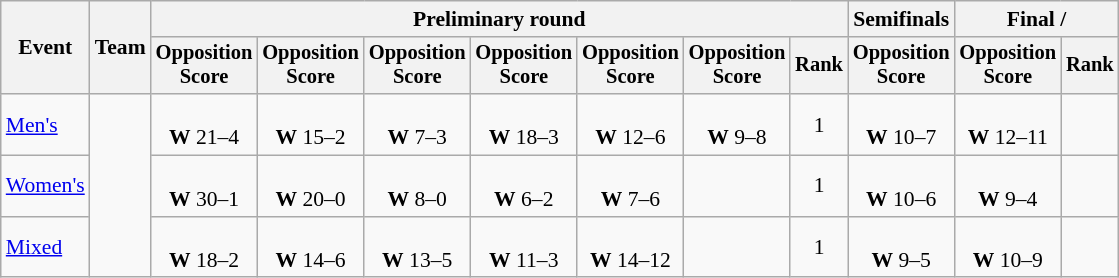<table class=wikitable style=font-size:90%;text-align:center>
<tr>
<th rowspan=2>Event</th>
<th rowspan=2>Team</th>
<th colspan=7>Preliminary round</th>
<th>Semifinals</th>
<th colspan=2>Final / </th>
</tr>
<tr style=font-size:95%>
<th>Opposition<br>Score</th>
<th>Opposition<br>Score</th>
<th>Opposition<br>Score</th>
<th>Opposition<br>Score</th>
<th>Opposition<br>Score</th>
<th>Opposition<br>Score</th>
<th>Rank</th>
<th>Opposition<br>Score</th>
<th>Opposition<br>Score</th>
<th>Rank</th>
</tr>
<tr>
<td align=left><a href='#'>Men's</a></td>
<td align=left rowspan=3></td>
<td><br><strong>W</strong> 21–4</td>
<td><br><strong>W</strong> 15–2</td>
<td><br><strong>W</strong> 7–3</td>
<td><br><strong>W</strong> 18–3</td>
<td><br><strong>W</strong> 12–6</td>
<td><br><strong>W</strong> 9–8</td>
<td>1</td>
<td><br><strong>W</strong> 10–7</td>
<td><br><strong>W</strong> 12–11</td>
<td></td>
</tr>
<tr>
<td align=left><a href='#'>Women's</a></td>
<td><br><strong>W</strong> 30–1</td>
<td><br><strong>W</strong> 20–0</td>
<td><br><strong>W</strong> 8–0</td>
<td><br><strong>W</strong> 6–2</td>
<td><br><strong>W</strong> 7–6</td>
<td></td>
<td>1</td>
<td><br><strong>W</strong> 10–6</td>
<td><br><strong>W</strong> 9–4</td>
<td></td>
</tr>
<tr>
<td align=left><a href='#'>Mixed</a></td>
<td><br><strong>W</strong> 18–2</td>
<td><br><strong>W</strong> 14–6</td>
<td><br><strong>W</strong> 13–5</td>
<td><br><strong>W</strong> 11–3</td>
<td><br><strong>W</strong> 14–12</td>
<td></td>
<td>1</td>
<td><br><strong>W</strong> 9–5</td>
<td><br><strong>W</strong> 10–9</td>
<td></td>
</tr>
</table>
